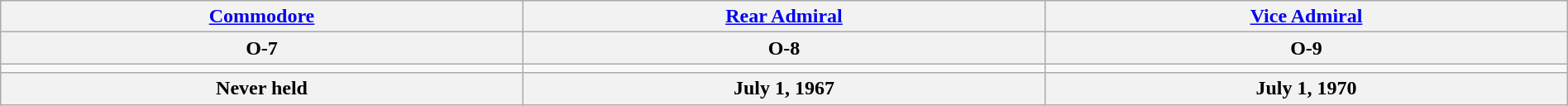<table class="wikitable" style="margin:auto; width:100%;">
<tr>
<th><a href='#'>Commodore</a></th>
<th><a href='#'>Rear Admiral</a></th>
<th><a href='#'>Vice Admiral</a></th>
</tr>
<tr>
<th>O-7</th>
<th>O-8</th>
<th>O-9</th>
</tr>
<tr>
<td style="text-align:center; width:16%;"></td>
<td style="text-align:center; width:16%;"></td>
<td style="text-align:center; width:16%;"></td>
</tr>
<tr>
<th>Never held</th>
<th>July 1, 1967</th>
<th>July 1, 1970</th>
</tr>
</table>
